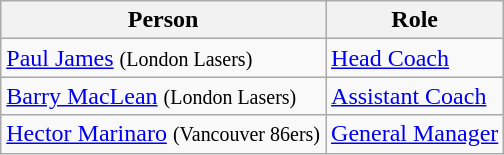<table class="wikitable">
<tr>
<th>Person</th>
<th>Role</th>
</tr>
<tr>
<td>  <a href='#'>Paul James</a> <small>(London Lasers)</small></td>
<td><a href='#'>Head Coach</a></td>
</tr>
<tr>
<td>  <a href='#'>Barry MacLean</a> <small>(London Lasers)</small></td>
<td><a href='#'>Assistant Coach</a></td>
</tr>
<tr>
<td>  <a href='#'>Hector Marinaro</a> <small>(Vancouver 86ers)</small></td>
<td><a href='#'>General Manager</a></td>
</tr>
</table>
